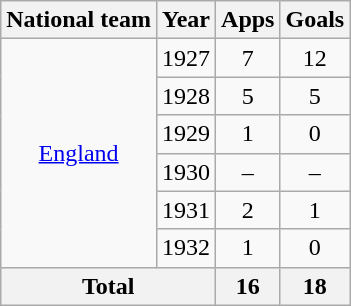<table class="wikitable" style="text-align:center">
<tr>
<th>National team</th>
<th>Year</th>
<th>Apps</th>
<th>Goals</th>
</tr>
<tr>
<td rowspan="6"><a href='#'>England</a></td>
<td>1927</td>
<td>7</td>
<td>12</td>
</tr>
<tr>
<td>1928</td>
<td>5</td>
<td>5</td>
</tr>
<tr>
<td>1929</td>
<td>1</td>
<td>0</td>
</tr>
<tr>
<td>1930</td>
<td>–</td>
<td>–</td>
</tr>
<tr>
<td>1931</td>
<td>2</td>
<td>1</td>
</tr>
<tr>
<td>1932</td>
<td>1</td>
<td>0</td>
</tr>
<tr>
<th colspan="2">Total</th>
<th>16</th>
<th>18</th>
</tr>
</table>
